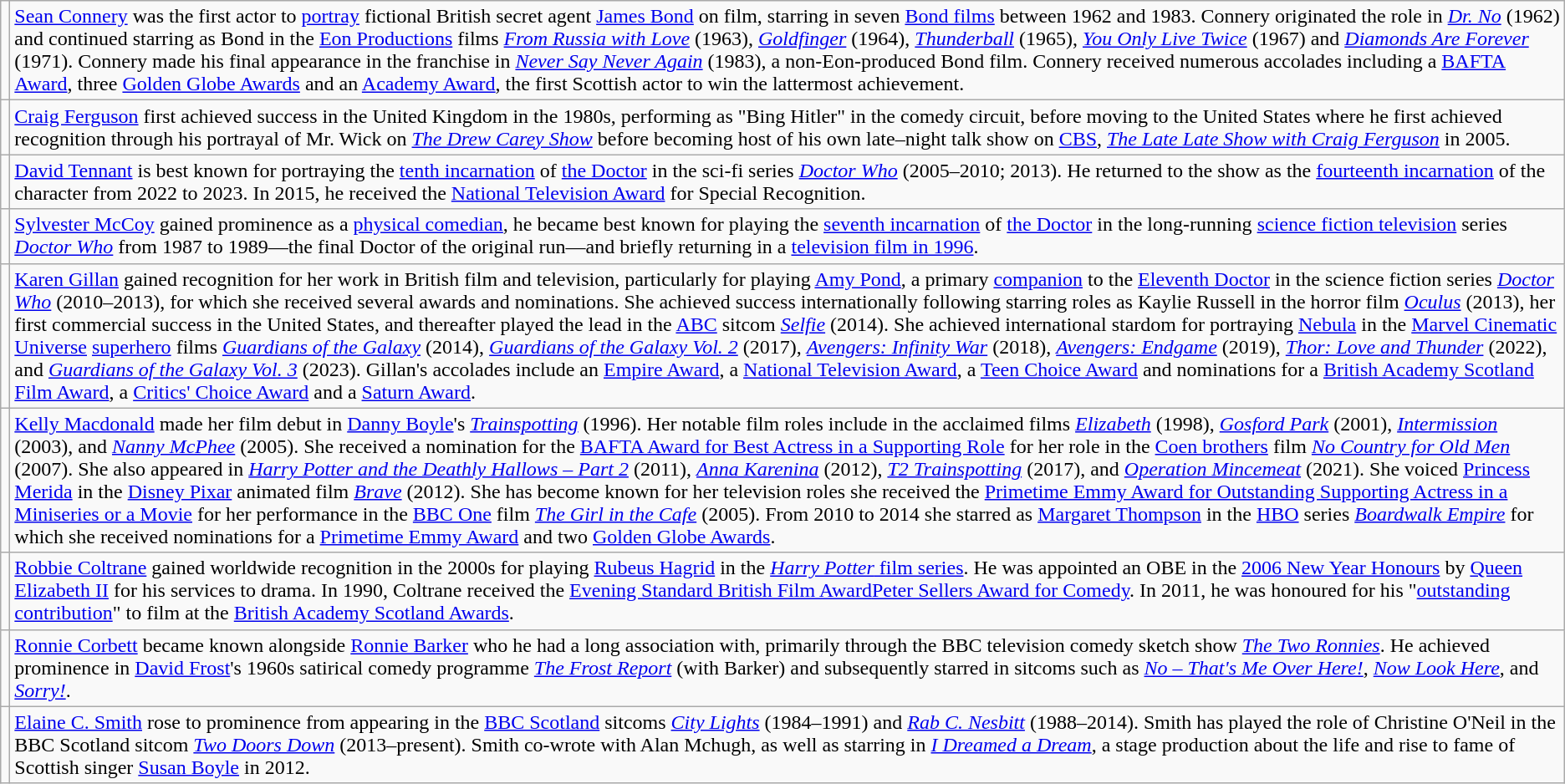<table class="wikitable">
<tr>
<td></td>
<td><a href='#'>Sean Connery</a> was the first actor to <a href='#'>portray</a> fictional British secret agent <a href='#'>James Bond</a> on film, starring in seven <a href='#'>Bond films</a> between 1962 and 1983. Connery originated the role in <em><a href='#'>Dr. No</a></em> (1962) and continued starring as Bond in the <a href='#'>Eon Productions</a> films <em><a href='#'>From Russia with Love</a></em> (1963), <em><a href='#'>Goldfinger</a></em> (1964), <em><a href='#'>Thunderball</a></em> (1965), <em><a href='#'>You Only Live Twice</a></em> (1967) and <em><a href='#'>Diamonds Are Forever</a></em> (1971). Connery made his final appearance in the franchise in <em><a href='#'>Never Say Never Again</a></em> (1983), a non-Eon-produced Bond film. Connery received numerous accolades including a <a href='#'>BAFTA Award</a>, three <a href='#'>Golden Globe Awards</a> and an <a href='#'>Academy Award</a>, the first Scottish actor to win the lattermost achievement.</td>
</tr>
<tr>
<td></td>
<td><a href='#'>Craig Ferguson</a> first achieved success in the United Kingdom in the 1980s, performing as "Bing Hitler" in the comedy circuit, before moving to the United States where he first achieved recognition through his portrayal of Mr. Wick on <em><a href='#'>The Drew Carey Show</a></em> before becoming host of his own late–night talk show on <a href='#'>CBS</a>, <em><a href='#'>The Late Late Show with Craig Ferguson</a></em> in 2005.</td>
</tr>
<tr>
<td></td>
<td><a href='#'>David Tennant</a> is best known for portraying the <a href='#'>tenth incarnation</a> of <a href='#'>the Doctor</a> in the sci-fi series <em><a href='#'>Doctor Who</a></em> (2005–2010; 2013). He returned to the show as the <a href='#'>fourteenth incarnation</a> of the character from 2022 to 2023. In 2015, he received the <a href='#'>National Television Award</a> for Special Recognition.</td>
</tr>
<tr>
<td></td>
<td><a href='#'>Sylvester McCoy</a> gained prominence as a <a href='#'>physical comedian</a>, he became best known for playing the <a href='#'>seventh incarnation</a> of <a href='#'>the Doctor</a> in the long-running <a href='#'>science fiction television</a> series <em><a href='#'>Doctor Who</a></em> from 1987 to 1989—the final Doctor of the original run—and briefly returning in a <a href='#'>television film in 1996</a>.</td>
</tr>
<tr>
<td></td>
<td><a href='#'>Karen Gillan</a> gained recognition for her work in British film and television, particularly for playing <a href='#'>Amy Pond</a>, a primary <a href='#'>companion</a> to the <a href='#'>Eleventh Doctor</a> in the science fiction series <em><a href='#'>Doctor Who</a></em> (2010–2013), for which she received several awards and nominations. She achieved success internationally following starring roles as Kaylie Russell in the horror film <a href='#'><em>Oculus</em></a> (2013), her first commercial success in the United States, and thereafter played the lead in the <a href='#'>ABC</a> sitcom <a href='#'><em>Selfie</em></a> (2014). She achieved international stardom for portraying <a href='#'>Nebula</a> in the <a href='#'>Marvel Cinematic Universe</a> <a href='#'>superhero</a> films <a href='#'><em>Guardians of the Galaxy</em></a> (2014), <em><a href='#'>Guardians of the Galaxy Vol. 2</a></em> (2017), <em><a href='#'>Avengers: Infinity War</a></em> (2018), <em><a href='#'>Avengers: Endgame</a></em> (2019), <em><a href='#'>Thor: Love and Thunder</a></em> (2022), and <em><a href='#'>Guardians of the Galaxy Vol. 3</a></em> (2023). Gillan's accolades include an <a href='#'>Empire Award</a>, a <a href='#'>National Television Award</a>, a <a href='#'>Teen Choice Award</a> and nominations for a <a href='#'>British Academy Scotland Film Award</a>, a <a href='#'>Critics' Choice Award</a> and a <a href='#'>Saturn Award</a>.</td>
</tr>
<tr>
<td></td>
<td><a href='#'>Kelly Macdonald</a> made her film debut in <a href='#'>Danny Boyle</a>'s <em><a href='#'>Trainspotting</a></em> (1996). Her notable film roles include in the acclaimed films <em><a href='#'>Elizabeth</a></em> (1998), <em><a href='#'>Gosford Park</a></em> (2001), <em><a href='#'>Intermission</a></em> (2003), and <em><a href='#'>Nanny McPhee</a></em> (2005). She received a nomination for the <a href='#'>BAFTA Award for Best Actress in a Supporting Role</a> for her role in the <a href='#'>Coen brothers</a> film <em><a href='#'>No Country for Old Men</a></em> (2007). She also appeared in <em><a href='#'>Harry Potter and the Deathly Hallows – Part 2</a></em> (2011), <em><a href='#'>Anna Karenina</a></em> (2012), <em><a href='#'>T2 Trainspotting</a></em> (2017), and <em><a href='#'>Operation Mincemeat</a></em> (2021). She voiced <a href='#'>Princess Merida</a> in the <a href='#'>Disney Pixar</a> animated film <em><a href='#'>Brave</a></em> (2012). She has become known for her television roles she received the  <a href='#'>Primetime Emmy Award for Outstanding Supporting Actress in a Miniseries or a Movie</a> for her performance in the <a href='#'>BBC One</a> film <em><a href='#'>The Girl in the Cafe</a></em> (2005). From 2010 to 2014 she starred as <a href='#'>Margaret Thompson</a> in the <a href='#'>HBO</a> series <em><a href='#'>Boardwalk Empire</a></em> for which she received nominations for a <a href='#'>Primetime Emmy Award</a> and two <a href='#'>Golden Globe Awards</a>.</td>
</tr>
<tr>
<td></td>
<td><a href='#'>Robbie Coltrane</a> gained worldwide recognition in the 2000s for playing <a href='#'>Rubeus Hagrid</a> in the <a href='#'><em>Harry Potter</em> film series</a>. He was appointed an OBE in the <a href='#'>2006 New Year Honours</a> by <a href='#'>Queen Elizabeth II</a> for his services to drama. In 1990, Coltrane received the <a href='#'>Evening Standard British Film Award</a><a href='#'>Peter Sellers Award for Comedy</a>. In 2011, he was honoured for his "<a href='#'>outstanding contribution</a>" to film at the <a href='#'>British Academy Scotland Awards</a>.</td>
</tr>
<tr>
<td></td>
<td><a href='#'>Ronnie Corbett</a> became known alongside <a href='#'>Ronnie Barker</a> who he had a long association with, primarily through the BBC television comedy sketch show <em><a href='#'>The Two Ronnies</a></em>. He achieved prominence in <a href='#'>David Frost</a>'s 1960s satirical comedy programme <em><a href='#'>The Frost Report</a></em> (with Barker) and subsequently starred in sitcoms such as <em><a href='#'>No – That's Me Over Here!</a></em>, <em><a href='#'>Now Look Here</a></em>, and <em><a href='#'>Sorry!</a></em>.</td>
</tr>
<tr>
<td></td>
<td><a href='#'>Elaine C. Smith</a> rose to prominence from appearing in the <a href='#'>BBC Scotland</a> sitcoms <em><a href='#'>City Lights</a></em> (1984–1991) and  <em><a href='#'>Rab C. Nesbitt</a></em> (1988–2014). Smith has played the role of Christine O'Neil in the BBC Scotland sitcom <em><a href='#'>Two Doors Down</a></em> (2013–present). Smith co-wrote with Alan Mchugh, as well as starring in <em><a href='#'>I Dreamed a Dream</a></em>, a stage production about the life and rise to fame of Scottish singer <a href='#'>Susan Boyle</a> in 2012.</td>
</tr>
</table>
